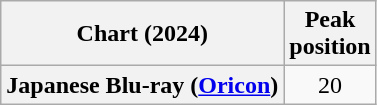<table class="wikitable plainrowheaders" style="text-align:center">
<tr>
<th scope="col">Chart (2024)</th>
<th scope="col">Peak<br> position</th>
</tr>
<tr>
<th scope="row">Japanese Blu-ray (<a href='#'>Oricon</a>)</th>
<td>20</td>
</tr>
</table>
